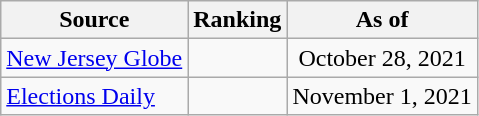<table class="wikitable" style="text-align:center">
<tr>
<th>Source</th>
<th>Ranking</th>
<th>As of</th>
</tr>
<tr>
<td align=left><a href='#'>New Jersey Globe</a></td>
<td></td>
<td>October 28, 2021</td>
</tr>
<tr>
<td align=left><a href='#'>Elections Daily</a></td>
<td></td>
<td>November 1, 2021</td>
</tr>
</table>
